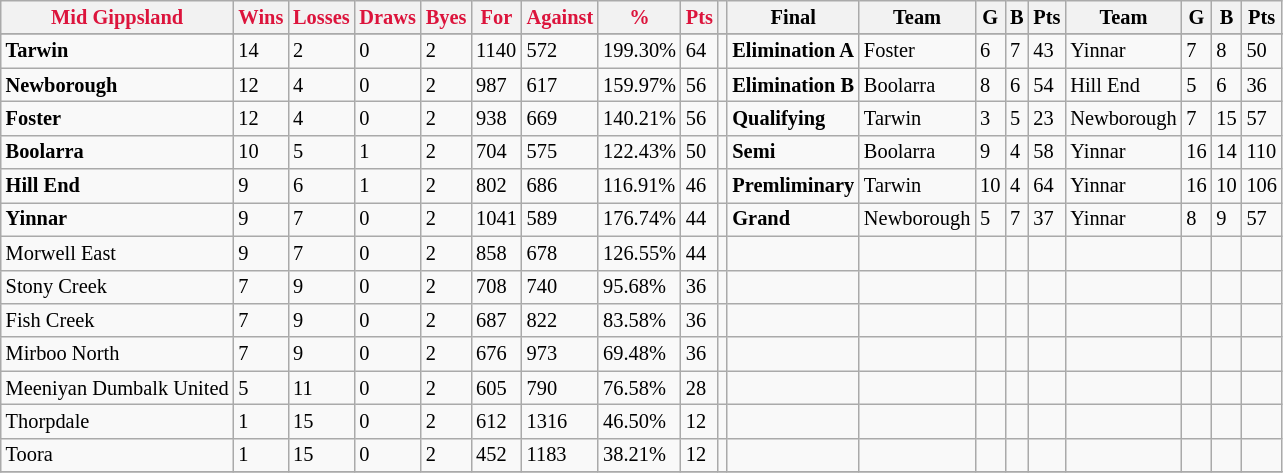<table style="font-size: 85%; text-align: left;" class="wikitable">
<tr>
<th style="color:crimson">Mid Gippsland</th>
<th style="color:crimson">Wins</th>
<th style="color:crimson">Losses</th>
<th style="color:crimson">Draws</th>
<th style="color:crimson">Byes</th>
<th style="color:crimson">For</th>
<th style="color:crimson">Against</th>
<th style="color:crimson">%</th>
<th style="color:crimson">Pts</th>
<th></th>
<th>Final</th>
<th>Team</th>
<th>G</th>
<th>B</th>
<th>Pts</th>
<th>Team</th>
<th>G</th>
<th>B</th>
<th>Pts</th>
</tr>
<tr>
</tr>
<tr>
</tr>
<tr>
<td><strong> Tarwin </strong></td>
<td>14</td>
<td>2</td>
<td>0</td>
<td>2</td>
<td>1140</td>
<td>572</td>
<td>199.30%</td>
<td>64</td>
<td></td>
<td><strong>Elimination A</strong></td>
<td>Foster</td>
<td>6</td>
<td>7</td>
<td>43</td>
<td>Yinnar</td>
<td>7</td>
<td>8</td>
<td>50</td>
</tr>
<tr>
<td><strong> Newborough </strong></td>
<td>12</td>
<td>4</td>
<td>0</td>
<td>2</td>
<td>987</td>
<td>617</td>
<td>159.97%</td>
<td>56</td>
<td></td>
<td><strong>Elimination B</strong></td>
<td>Boolarra</td>
<td>8</td>
<td>6</td>
<td>54</td>
<td>Hill End</td>
<td>5</td>
<td>6</td>
<td>36</td>
</tr>
<tr>
<td><strong> Foster </strong></td>
<td>12</td>
<td>4</td>
<td>0</td>
<td>2</td>
<td>938</td>
<td>669</td>
<td>140.21%</td>
<td>56</td>
<td></td>
<td><strong>Qualifying</strong></td>
<td>Tarwin</td>
<td>3</td>
<td>5</td>
<td>23</td>
<td>Newborough</td>
<td>7</td>
<td>15</td>
<td>57</td>
</tr>
<tr>
<td><strong> Boolarra </strong></td>
<td>10</td>
<td>5</td>
<td>1</td>
<td>2</td>
<td>704</td>
<td>575</td>
<td>122.43%</td>
<td>50</td>
<td></td>
<td><strong>Semi</strong></td>
<td>Boolarra</td>
<td>9</td>
<td>4</td>
<td>58</td>
<td>Yinnar</td>
<td>16</td>
<td>14</td>
<td>110</td>
</tr>
<tr>
<td><strong> Hill End </strong></td>
<td>9</td>
<td>6</td>
<td>1</td>
<td>2</td>
<td>802</td>
<td>686</td>
<td>116.91%</td>
<td>46</td>
<td></td>
<td><strong>Premliminary</strong></td>
<td>Tarwin</td>
<td>10</td>
<td>4</td>
<td>64</td>
<td>Yinnar</td>
<td>16</td>
<td>10</td>
<td>106</td>
</tr>
<tr>
<td><strong> Yinnar </strong></td>
<td>9</td>
<td>7</td>
<td>0</td>
<td>2</td>
<td>1041</td>
<td>589</td>
<td>176.74%</td>
<td>44</td>
<td></td>
<td><strong>Grand</strong></td>
<td>Newborough</td>
<td>5</td>
<td>7</td>
<td>37</td>
<td>Yinnar</td>
<td>8</td>
<td>9</td>
<td>57</td>
</tr>
<tr>
<td>Morwell East</td>
<td>9</td>
<td>7</td>
<td>0</td>
<td>2</td>
<td>858</td>
<td>678</td>
<td>126.55%</td>
<td>44</td>
<td></td>
<td></td>
<td></td>
<td></td>
<td></td>
<td></td>
<td></td>
<td></td>
<td></td>
<td></td>
</tr>
<tr>
<td>Stony Creek</td>
<td>7</td>
<td>9</td>
<td>0</td>
<td>2</td>
<td>708</td>
<td>740</td>
<td>95.68%</td>
<td>36</td>
<td></td>
<td></td>
<td></td>
<td></td>
<td></td>
<td></td>
<td></td>
<td></td>
<td></td>
<td></td>
</tr>
<tr>
<td>Fish Creek</td>
<td>7</td>
<td>9</td>
<td>0</td>
<td>2</td>
<td>687</td>
<td>822</td>
<td>83.58%</td>
<td>36</td>
<td></td>
<td></td>
<td></td>
<td></td>
<td></td>
<td></td>
<td></td>
<td></td>
<td></td>
<td></td>
</tr>
<tr>
<td>Mirboo North</td>
<td>7</td>
<td>9</td>
<td>0</td>
<td>2</td>
<td>676</td>
<td>973</td>
<td>69.48%</td>
<td>36</td>
<td></td>
<td></td>
<td></td>
<td></td>
<td></td>
<td></td>
<td></td>
<td></td>
<td></td>
<td></td>
</tr>
<tr>
<td>Meeniyan Dumbalk United</td>
<td>5</td>
<td>11</td>
<td>0</td>
<td>2</td>
<td>605</td>
<td>790</td>
<td>76.58%</td>
<td>28</td>
<td></td>
<td></td>
<td></td>
<td></td>
<td></td>
<td></td>
<td></td>
<td></td>
<td></td>
<td></td>
</tr>
<tr>
<td>Thorpdale</td>
<td>1</td>
<td>15</td>
<td>0</td>
<td>2</td>
<td>612</td>
<td>1316</td>
<td>46.50%</td>
<td>12</td>
<td></td>
<td></td>
<td></td>
<td></td>
<td></td>
<td></td>
<td></td>
<td></td>
<td></td>
<td></td>
</tr>
<tr>
<td>Toora</td>
<td>1</td>
<td>15</td>
<td>0</td>
<td>2</td>
<td>452</td>
<td>1183</td>
<td>38.21%</td>
<td>12</td>
<td></td>
<td></td>
<td></td>
<td></td>
<td></td>
<td></td>
<td></td>
<td></td>
<td></td>
<td></td>
</tr>
<tr>
</tr>
</table>
